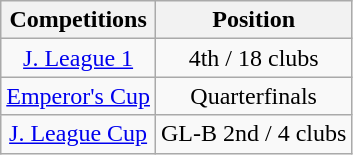<table class="wikitable" style="text-align:center;">
<tr>
<th>Competitions</th>
<th>Position</th>
</tr>
<tr>
<td><a href='#'>J. League 1</a></td>
<td>4th / 18 clubs</td>
</tr>
<tr>
<td><a href='#'>Emperor's Cup</a></td>
<td>Quarterfinals</td>
</tr>
<tr>
<td><a href='#'>J. League Cup</a></td>
<td>GL-B 2nd / 4 clubs</td>
</tr>
</table>
